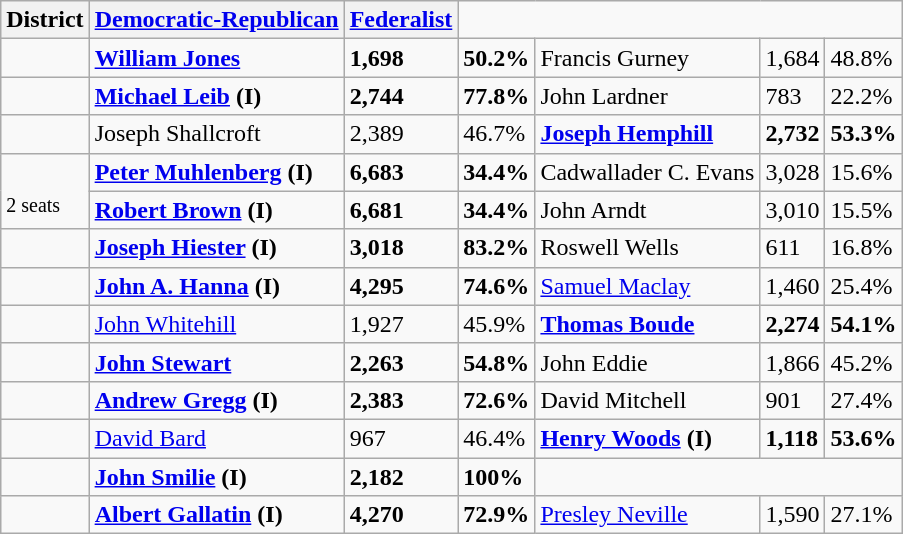<table class=wikitable>
<tr>
<th>District</th>
<th><a href='#'>Democratic-Republican</a></th>
<th><a href='#'>Federalist</a></th>
</tr>
<tr>
<td></td>
<td><strong><a href='#'>William Jones</a></strong></td>
<td><strong>1,698</strong></td>
<td><strong>50.2%</strong></td>
<td>Francis Gurney</td>
<td>1,684</td>
<td>48.8%</td>
</tr>
<tr>
<td></td>
<td><strong><a href='#'>Michael Leib</a> (I)</strong></td>
<td><strong>2,744</strong></td>
<td><strong>77.8%</strong></td>
<td>John Lardner</td>
<td>783</td>
<td>22.2%</td>
</tr>
<tr>
<td></td>
<td>Joseph Shallcroft</td>
<td>2,389</td>
<td>46.7%</td>
<td><strong><a href='#'>Joseph Hemphill</a></strong></td>
<td><strong>2,732</strong></td>
<td><strong>53.3%</strong></td>
</tr>
<tr>
<td rowspan=2><br><small>2 seats</small></td>
<td><strong><a href='#'>Peter Muhlenberg</a> (I)</strong></td>
<td><strong>6,683</strong></td>
<td><strong>34.4%</strong></td>
<td>Cadwallader C. Evans</td>
<td>3,028</td>
<td>15.6%</td>
</tr>
<tr>
<td><strong><a href='#'>Robert Brown</a> (I)</strong></td>
<td><strong>6,681</strong></td>
<td><strong>34.4%</strong></td>
<td>John Arndt</td>
<td>3,010</td>
<td>15.5%</td>
</tr>
<tr>
<td></td>
<td><strong><a href='#'>Joseph Hiester</a> (I)</strong></td>
<td><strong>3,018</strong></td>
<td><strong>83.2%</strong></td>
<td>Roswell Wells</td>
<td>611</td>
<td>16.8%</td>
</tr>
<tr>
<td></td>
<td><strong><a href='#'>John A. Hanna</a> (I)</strong></td>
<td><strong>4,295</strong></td>
<td><strong>74.6%</strong></td>
<td><a href='#'>Samuel Maclay</a></td>
<td>1,460</td>
<td>25.4%</td>
</tr>
<tr>
<td></td>
<td><a href='#'>John Whitehill</a></td>
<td>1,927</td>
<td>45.9%</td>
<td><strong><a href='#'>Thomas Boude</a></strong></td>
<td><strong>2,274</strong></td>
<td><strong>54.1%</strong></td>
</tr>
<tr>
<td></td>
<td><strong><a href='#'>John Stewart</a></strong></td>
<td><strong>2,263</strong></td>
<td><strong>54.8%</strong></td>
<td>John Eddie</td>
<td>1,866</td>
<td>45.2%</td>
</tr>
<tr>
<td></td>
<td><strong><a href='#'>Andrew Gregg</a> (I)</strong></td>
<td><strong>2,383</strong></td>
<td><strong>72.6%</strong></td>
<td>David Mitchell</td>
<td>901</td>
<td>27.4%</td>
</tr>
<tr>
<td></td>
<td><a href='#'>David Bard</a></td>
<td>967</td>
<td>46.4%</td>
<td><strong><a href='#'>Henry Woods</a> (I)</strong></td>
<td><strong>1,118</strong></td>
<td><strong>53.6%</strong></td>
</tr>
<tr>
<td></td>
<td><strong><a href='#'>John Smilie</a> (I)</strong></td>
<td><strong>2,182</strong></td>
<td><strong>100%</strong></td>
<td colspan=3></td>
</tr>
<tr>
<td></td>
<td><strong><a href='#'>Albert Gallatin</a> (I)</strong></td>
<td><strong>4,270</strong></td>
<td><strong>72.9%</strong></td>
<td><a href='#'>Presley Neville</a></td>
<td>1,590</td>
<td>27.1%</td>
</tr>
</table>
